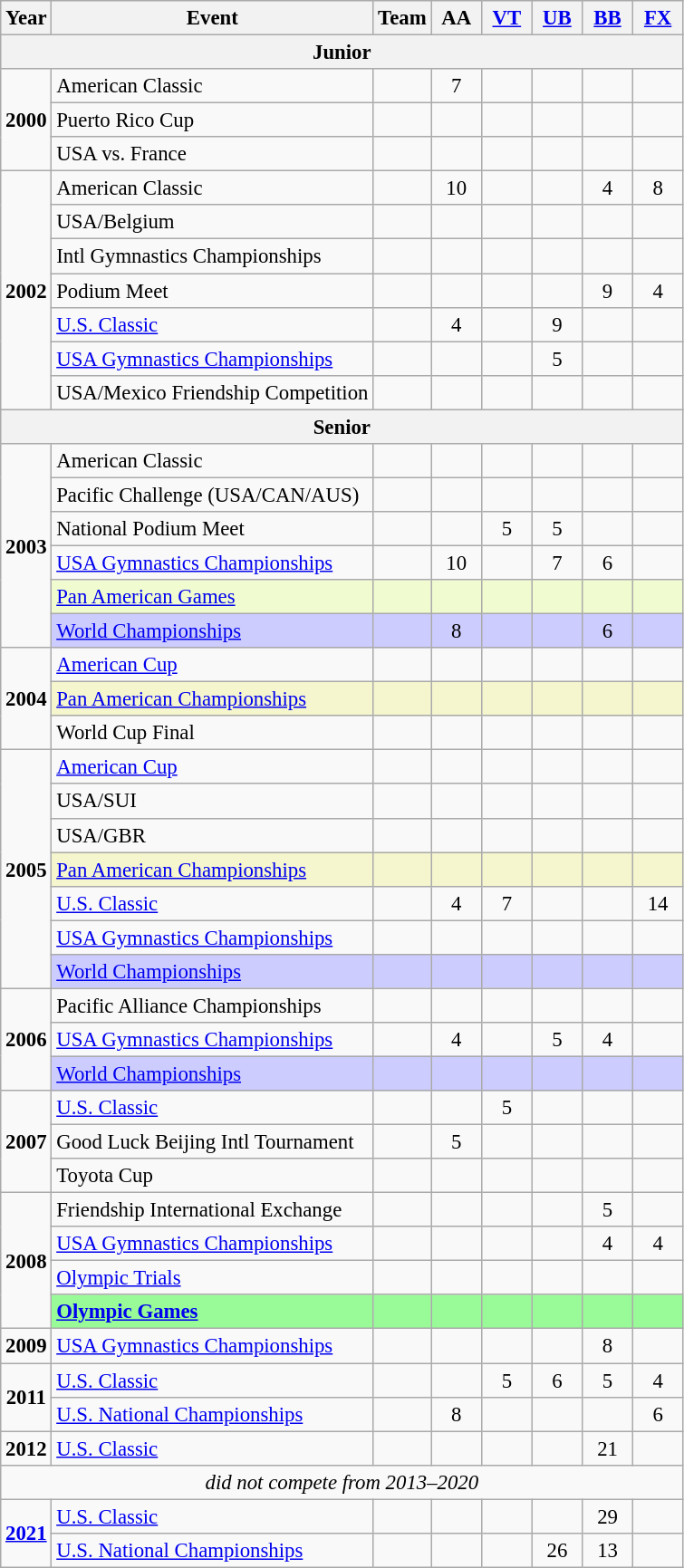<table class="wikitable" style="text-align:center; font-size:95%;">
<tr>
<th align=center>Year</th>
<th align=center>Event</th>
<th style="width:30px;">Team</th>
<th style="width:30px;">AA</th>
<th style="width:30px;"><a href='#'>VT</a></th>
<th style="width:30px;"><a href='#'>UB</a></th>
<th style="width:30px;"><a href='#'>BB</a></th>
<th style="width:30px;"><a href='#'>FX</a></th>
</tr>
<tr>
<th colspan="8"><strong>Junior</strong></th>
</tr>
<tr>
<td rowspan="3"><strong>2000</strong></td>
<td align=left>American Classic</td>
<td></td>
<td>7</td>
<td></td>
<td></td>
<td></td>
<td></td>
</tr>
<tr>
<td align=left>Puerto Rico Cup</td>
<td></td>
<td></td>
<td></td>
<td></td>
<td></td>
<td></td>
</tr>
<tr>
<td align=left>USA vs. France</td>
<td></td>
<td></td>
<td></td>
<td></td>
<td></td>
<td></td>
</tr>
<tr>
<td rowspan="7"><strong>2002</strong></td>
<td align=left>American Classic</td>
<td></td>
<td>10</td>
<td></td>
<td></td>
<td>4</td>
<td>8</td>
</tr>
<tr>
<td align=left>USA/Belgium</td>
<td></td>
<td></td>
<td></td>
<td></td>
<td></td>
<td></td>
</tr>
<tr>
<td align=left>Intl Gymnastics Championships</td>
<td></td>
<td></td>
<td></td>
<td></td>
<td></td>
<td></td>
</tr>
<tr>
<td align=left>Podium Meet</td>
<td></td>
<td></td>
<td></td>
<td></td>
<td>9</td>
<td>4</td>
</tr>
<tr>
<td align=left><a href='#'>U.S. Classic</a></td>
<td></td>
<td>4</td>
<td></td>
<td>9</td>
<td></td>
<td></td>
</tr>
<tr>
<td align=left><a href='#'>USA Gymnastics Championships</a></td>
<td></td>
<td></td>
<td></td>
<td>5</td>
<td></td>
<td></td>
</tr>
<tr>
<td align=left>USA/Mexico Friendship Competition</td>
<td></td>
<td></td>
<td></td>
<td></td>
<td></td>
<td></td>
</tr>
<tr>
<th colspan="8"><strong>Senior</strong></th>
</tr>
<tr>
<td rowspan="6"><strong>2003</strong></td>
<td align=left>American Classic</td>
<td></td>
<td></td>
<td></td>
<td></td>
<td></td>
<td></td>
</tr>
<tr>
<td align=left>Pacific Challenge (USA/CAN/AUS)</td>
<td></td>
<td></td>
<td></td>
<td></td>
<td></td>
<td></td>
</tr>
<tr>
<td align=left>National Podium Meet</td>
<td></td>
<td></td>
<td>5</td>
<td>5</td>
<td></td>
<td></td>
</tr>
<tr>
<td align=left><a href='#'>USA Gymnastics Championships</a></td>
<td></td>
<td>10</td>
<td></td>
<td>7</td>
<td>6</td>
<td></td>
</tr>
<tr bgcolor=#f0fccf>
<td align=left><a href='#'>Pan American Games</a></td>
<td></td>
<td></td>
<td></td>
<td></td>
<td></td>
<td></td>
</tr>
<tr bgcolor=#CCCCFF>
<td align=left><a href='#'>World Championships</a></td>
<td></td>
<td>8</td>
<td></td>
<td></td>
<td>6</td>
<td></td>
</tr>
<tr>
<td rowspan="3"><strong>2004</strong></td>
<td align=left><a href='#'>American Cup</a></td>
<td></td>
<td></td>
<td></td>
<td></td>
<td></td>
<td></td>
</tr>
<tr bgcolor=#F5F6CE>
<td align=left><a href='#'>Pan American Championships</a></td>
<td></td>
<td></td>
<td></td>
<td></td>
<td></td>
<td></td>
</tr>
<tr>
<td align=left>World Cup Final</td>
<td></td>
<td></td>
<td></td>
<td></td>
<td></td>
<td></td>
</tr>
<tr>
<td rowspan="7"><strong>2005</strong></td>
<td align=left><a href='#'>American Cup</a></td>
<td></td>
<td></td>
<td></td>
<td></td>
<td></td>
<td></td>
</tr>
<tr>
<td align=left>USA/SUI</td>
<td></td>
<td></td>
<td></td>
<td></td>
<td></td>
<td></td>
</tr>
<tr>
<td align=left>USA/GBR</td>
<td></td>
<td></td>
<td></td>
<td></td>
<td></td>
<td></td>
</tr>
<tr bgcolor=#F5F6CE>
<td align=left><a href='#'>Pan American Championships</a></td>
<td></td>
<td></td>
<td></td>
<td></td>
<td></td>
<td></td>
</tr>
<tr>
<td align=left><a href='#'>U.S. Classic</a></td>
<td></td>
<td>4</td>
<td>7</td>
<td></td>
<td></td>
<td>14</td>
</tr>
<tr>
<td align=left><a href='#'>USA Gymnastics Championships</a></td>
<td></td>
<td></td>
<td></td>
<td></td>
<td></td>
<td></td>
</tr>
<tr bgcolor=#CCCCFF>
<td align=left><a href='#'>World Championships</a></td>
<td></td>
<td></td>
<td></td>
<td></td>
<td></td>
<td></td>
</tr>
<tr>
<td rowspan="3"><strong>2006</strong></td>
<td align=left>Pacific Alliance Championships</td>
<td></td>
<td></td>
<td></td>
<td></td>
<td></td>
<td></td>
</tr>
<tr>
<td align=left><a href='#'>USA Gymnastics Championships</a></td>
<td></td>
<td>4</td>
<td></td>
<td>5</td>
<td>4</td>
<td></td>
</tr>
<tr bgcolor=#CCCCFF>
<td align=left><a href='#'>World Championships</a></td>
<td></td>
<td></td>
<td></td>
<td></td>
<td></td>
<td></td>
</tr>
<tr>
<td rowspan="3"><strong>2007</strong></td>
<td align=left><a href='#'>U.S. Classic</a></td>
<td></td>
<td></td>
<td>5</td>
<td></td>
<td></td>
<td></td>
</tr>
<tr>
<td align=left>Good Luck Beijing Intl Tournament</td>
<td></td>
<td>5</td>
<td></td>
<td></td>
<td></td>
<td></td>
</tr>
<tr>
<td align=left>Toyota Cup</td>
<td></td>
<td></td>
<td></td>
<td></td>
<td></td>
<td></td>
</tr>
<tr>
<td rowspan="4"><strong>2008</strong></td>
<td align=left>Friendship International Exchange</td>
<td></td>
<td></td>
<td></td>
<td></td>
<td>5</td>
<td></td>
</tr>
<tr>
<td align=left><a href='#'>USA Gymnastics Championships</a></td>
<td></td>
<td></td>
<td></td>
<td></td>
<td>4</td>
<td>4</td>
</tr>
<tr>
<td align=left><a href='#'>Olympic Trials</a></td>
<td></td>
<td></td>
<td></td>
<td></td>
<td></td>
<td></td>
</tr>
<tr bgcolor=98FB98>
<td align=left><strong><a href='#'>Olympic Games</a></strong></td>
<td></td>
<td></td>
<td></td>
<td></td>
<td></td>
<td></td>
</tr>
<tr>
<td rowspan="1"><strong>2009</strong></td>
<td align=left><a href='#'>USA Gymnastics Championships</a></td>
<td></td>
<td></td>
<td></td>
<td></td>
<td>8</td>
<td></td>
</tr>
<tr>
<td rowspan="2"><strong>2011</strong></td>
<td align=left><a href='#'>U.S. Classic</a></td>
<td></td>
<td></td>
<td>5</td>
<td>6</td>
<td>5</td>
<td>4</td>
</tr>
<tr>
<td align=left><a href='#'>U.S. National Championships</a></td>
<td></td>
<td>8</td>
<td></td>
<td></td>
<td></td>
<td>6</td>
</tr>
<tr>
<td rowspan="1"><strong>2012</strong></td>
<td align=left><a href='#'>U.S. Classic</a></td>
<td></td>
<td></td>
<td></td>
<td></td>
<td>21</td>
<td></td>
</tr>
<tr>
<td colspan="8"><em>did not compete from 2013–2020</em></td>
</tr>
<tr>
<td rowspan="2"><strong><a href='#'>2021</a></strong></td>
<td align="left"><a href='#'>U.S. Classic</a></td>
<td></td>
<td></td>
<td></td>
<td></td>
<td>29</td>
<td></td>
</tr>
<tr>
<td align="left"><a href='#'>U.S. National Championships</a></td>
<td></td>
<td></td>
<td></td>
<td>26</td>
<td>13</td>
<td></td>
</tr>
</table>
